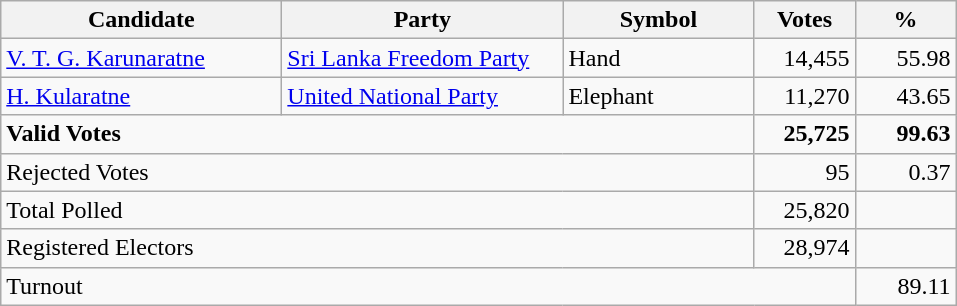<table class="wikitable" border="1" style="text-align:right;">
<tr>
<th align=left width="180">Candidate</th>
<th align=left width="180">Party</th>
<th align=left width="120">Symbol</th>
<th align=left width="60">Votes</th>
<th align=left width="60">%</th>
</tr>
<tr>
<td align=left><a href='#'>V. T. G. Karunaratne</a></td>
<td align=left><a href='#'>Sri Lanka Freedom Party</a></td>
<td align=left>Hand</td>
<td>14,455</td>
<td>55.98</td>
</tr>
<tr>
<td align=left><a href='#'>H. Kularatne</a></td>
<td align=left><a href='#'>United National Party</a></td>
<td align=left>Elephant</td>
<td>11,270</td>
<td>43.65</td>
</tr>
<tr>
<td align=left colspan=3><strong>Valid Votes</strong></td>
<td><strong>25,725</strong></td>
<td><strong>99.63</strong></td>
</tr>
<tr>
<td align=left colspan=3>Rejected Votes</td>
<td>95</td>
<td>0.37</td>
</tr>
<tr>
<td align=left colspan=3>Total Polled</td>
<td>25,820</td>
<td></td>
</tr>
<tr>
<td align=left colspan=3>Registered Electors</td>
<td>28,974</td>
<td></td>
</tr>
<tr>
<td align=left colspan=4>Turnout</td>
<td>89.11</td>
</tr>
</table>
